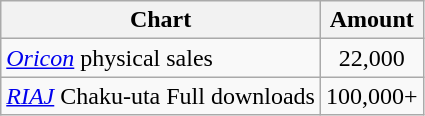<table class="wikitable">
<tr>
<th>Chart</th>
<th>Amount</th>
</tr>
<tr>
<td><em><a href='#'>Oricon</a></em> physical sales</td>
<td align="center">22,000</td>
</tr>
<tr>
<td><em><a href='#'>RIAJ</a></em> Chaku-uta Full downloads</td>
<td align="center">100,000+</td>
</tr>
</table>
